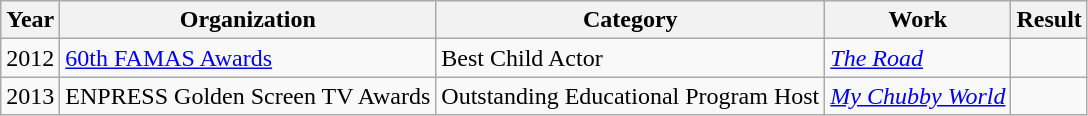<table class="wikitable">
<tr>
<th>Year</th>
<th>Organization</th>
<th>Category</th>
<th>Work</th>
<th>Result</th>
</tr>
<tr>
<td>2012</td>
<td><a href='#'>60th FAMAS Awards</a></td>
<td>Best Child Actor</td>
<td><em><a href='#'>The Road</a></em></td>
<td></td>
</tr>
<tr>
<td>2013</td>
<td>ENPRESS Golden Screen TV Awards</td>
<td>Outstanding Educational Program Host</td>
<td><em><a href='#'>My Chubby World</a></em></td>
<td></td>
</tr>
</table>
